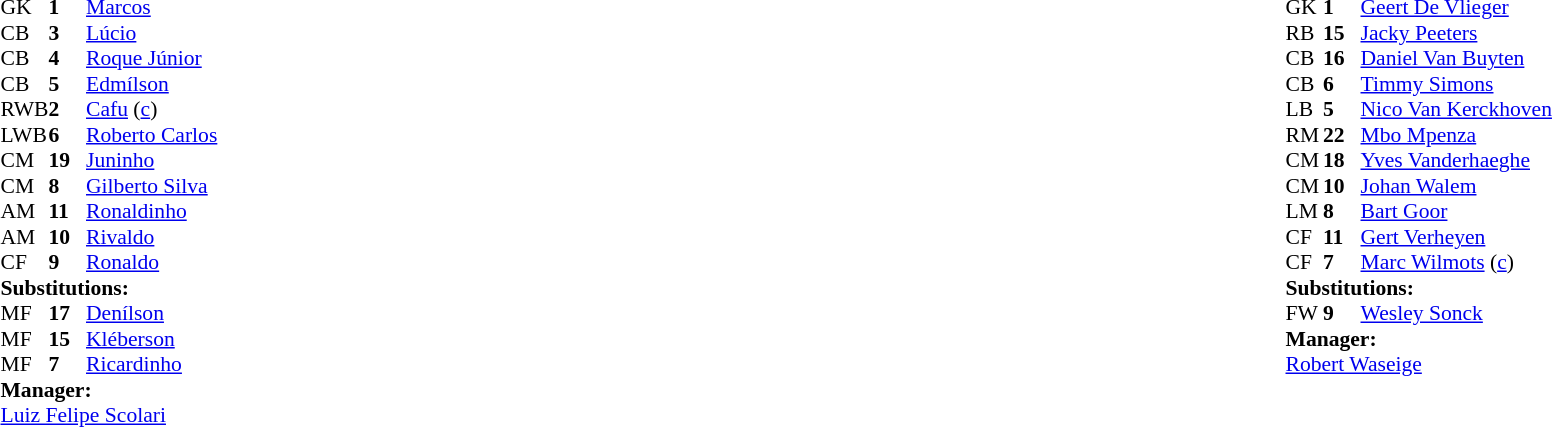<table width="100%">
<tr>
<td valign="top" width="50%"><br><table style="font-size: 90%" cellspacing="0" cellpadding="0">
<tr>
<th width="25"></th>
<th width="25"></th>
</tr>
<tr>
<td>GK</td>
<td><strong>1</strong></td>
<td><a href='#'>Marcos</a></td>
</tr>
<tr>
<td>CB</td>
<td><strong>3</strong></td>
<td><a href='#'>Lúcio</a></td>
</tr>
<tr>
<td>CB</td>
<td><strong>4</strong></td>
<td><a href='#'>Roque Júnior</a></td>
</tr>
<tr>
<td>CB</td>
<td><strong>5</strong></td>
<td><a href='#'>Edmílson</a></td>
</tr>
<tr>
<td>RWB</td>
<td><strong>2</strong></td>
<td><a href='#'>Cafu</a> (<a href='#'>c</a>)</td>
</tr>
<tr>
<td>LWB</td>
<td><strong>6</strong></td>
<td><a href='#'>Roberto Carlos</a></td>
<td></td>
</tr>
<tr>
<td>CM</td>
<td><strong>19</strong></td>
<td><a href='#'>Juninho</a></td>
<td></td>
<td></td>
</tr>
<tr>
<td>CM</td>
<td><strong>8</strong></td>
<td><a href='#'>Gilberto Silva</a></td>
</tr>
<tr>
<td>AM</td>
<td><strong>11</strong></td>
<td><a href='#'>Ronaldinho</a></td>
<td></td>
<td></td>
</tr>
<tr>
<td>AM</td>
<td><strong>10</strong></td>
<td><a href='#'>Rivaldo</a></td>
<td></td>
<td></td>
</tr>
<tr>
<td>CF</td>
<td><strong>9</strong></td>
<td><a href='#'>Ronaldo</a></td>
</tr>
<tr>
<td colspan=3><strong>Substitutions:</strong></td>
</tr>
<tr>
<td>MF</td>
<td><strong>17</strong></td>
<td><a href='#'>Denílson</a></td>
<td></td>
<td></td>
</tr>
<tr>
<td>MF</td>
<td><strong>15</strong></td>
<td><a href='#'>Kléberson</a></td>
<td></td>
<td></td>
</tr>
<tr>
<td>MF</td>
<td><strong>7</strong></td>
<td><a href='#'>Ricardinho</a></td>
<td></td>
<td></td>
</tr>
<tr>
<td colspan=3><strong>Manager:</strong></td>
</tr>
<tr>
<td colspan="4"><a href='#'>Luiz Felipe Scolari</a></td>
</tr>
</table>
</td>
<td></td>
<td valign="top" width="50%"><br><table style="font-size: 90%" cellspacing="0" cellpadding="0" align="center">
<tr>
<th width="25"></th>
<th width="25"></th>
</tr>
<tr>
<td>GK</td>
<td><strong>1</strong></td>
<td><a href='#'>Geert De Vlieger</a></td>
</tr>
<tr>
<td>RB</td>
<td><strong>15</strong></td>
<td><a href='#'>Jacky Peeters</a></td>
<td></td>
<td></td>
</tr>
<tr>
<td>CB</td>
<td><strong>16</strong></td>
<td><a href='#'>Daniel Van Buyten</a></td>
</tr>
<tr>
<td>CB</td>
<td><strong>6</strong></td>
<td><a href='#'>Timmy Simons</a></td>
</tr>
<tr>
<td>LB</td>
<td><strong>5</strong></td>
<td><a href='#'>Nico Van Kerckhoven</a></td>
</tr>
<tr>
<td>RM</td>
<td><strong>22</strong></td>
<td><a href='#'>Mbo Mpenza</a></td>
</tr>
<tr>
<td>CM</td>
<td><strong>18</strong></td>
<td><a href='#'>Yves Vanderhaeghe</a></td>
<td></td>
</tr>
<tr>
<td>CM</td>
<td><strong>10</strong></td>
<td><a href='#'>Johan Walem</a></td>
</tr>
<tr>
<td>LM</td>
<td><strong>8</strong></td>
<td><a href='#'>Bart Goor</a></td>
</tr>
<tr>
<td>CF</td>
<td><strong>11</strong></td>
<td><a href='#'>Gert Verheyen</a></td>
</tr>
<tr>
<td>CF</td>
<td><strong>7</strong></td>
<td><a href='#'>Marc Wilmots</a> (<a href='#'>c</a>)</td>
</tr>
<tr>
<td colspan=3><strong>Substitutions:</strong></td>
</tr>
<tr>
<td>FW</td>
<td><strong>9</strong></td>
<td><a href='#'>Wesley Sonck</a></td>
<td></td>
<td></td>
</tr>
<tr>
<td colspan=3><strong>Manager:</strong></td>
</tr>
<tr>
<td colspan="4"><a href='#'>Robert Waseige</a></td>
</tr>
</table>
</td>
</tr>
</table>
